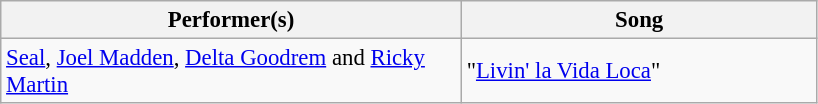<table class="wikitable" style="font-size:95%;">
<tr>
<th scope="col" style="width:300px;">Performer(s)</th>
<th scope="col" style="width:230px;">Song</th>
</tr>
<tr>
<td><a href='#'>Seal</a>, <a href='#'>Joel Madden</a>, <a href='#'>Delta Goodrem</a> and <a href='#'>Ricky Martin</a></td>
<td>"<a href='#'>Livin' la Vida Loca</a>"</td>
</tr>
</table>
